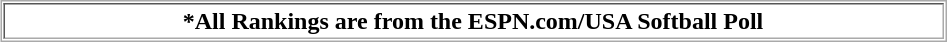<table border="1" cellpadding="2" cellspacing="1" style="margin:auto; border:1px solid #aaa;">
<tr>
<th style="width:621px;">*All Rankings are from the ESPN.com/USA Softball Poll</th>
</tr>
</table>
